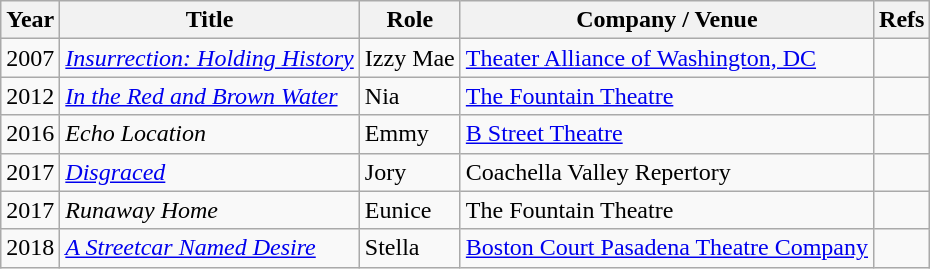<table class="wikitable sortable">
<tr>
<th>Year</th>
<th>Title</th>
<th>Role</th>
<th>Company / Venue</th>
<th>Refs</th>
</tr>
<tr>
<td>2007</td>
<td><em><a href='#'>Insurrection: Holding History</a></em></td>
<td>Izzy Mae</td>
<td><a href='#'>Theater Alliance of Washington, DC</a></td>
<td></td>
</tr>
<tr>
<td>2012</td>
<td><em><a href='#'>In the Red and Brown Water</a></em></td>
<td>Nia</td>
<td><a href='#'>The Fountain Theatre</a></td>
<td></td>
</tr>
<tr>
<td>2016</td>
<td><em>Echo Location</em></td>
<td>Emmy</td>
<td><a href='#'>B Street Theatre</a></td>
<td></td>
</tr>
<tr>
<td>2017</td>
<td><em><a href='#'>Disgraced</a></em></td>
<td>Jory</td>
<td>Coachella Valley Repertory</td>
<td></td>
</tr>
<tr>
<td>2017</td>
<td><em>Runaway Home</em></td>
<td>Eunice</td>
<td>The Fountain Theatre</td>
<td></td>
</tr>
<tr>
<td>2018</td>
<td><em><a href='#'>A Streetcar Named Desire</a></em></td>
<td>Stella</td>
<td><a href='#'>Boston Court Pasadena Theatre Company</a></td>
<td></td>
</tr>
</table>
